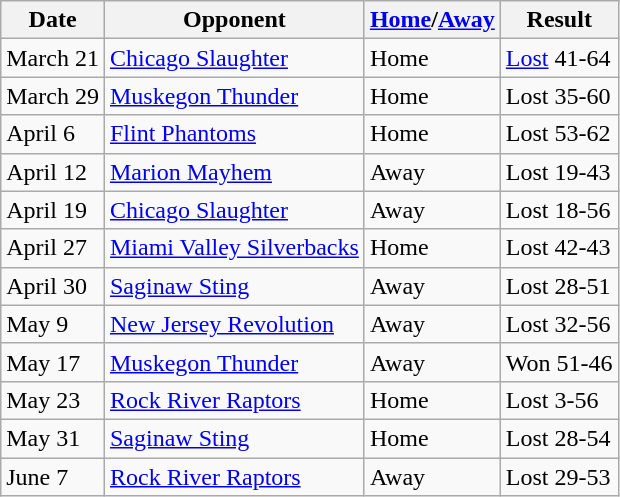<table class="wikitable">
<tr>
<th>Date</th>
<th>Opponent</th>
<th><a href='#'>Home</a>/<a href='#'>Away</a></th>
<th>Result</th>
</tr>
<tr>
<td>March 21</td>
<td><a href='#'>Chicago Slaughter</a></td>
<td>Home</td>
<td><a href='#'>Lost</a> 41-64</td>
</tr>
<tr>
<td>March 29</td>
<td><a href='#'>Muskegon Thunder</a></td>
<td>Home</td>
<td>Lost 35-60</td>
</tr>
<tr>
<td>April 6</td>
<td><a href='#'>Flint Phantoms</a></td>
<td>Home</td>
<td>Lost 53-62</td>
</tr>
<tr>
<td>April 12</td>
<td><a href='#'>Marion Mayhem</a></td>
<td>Away</td>
<td>Lost 19-43</td>
</tr>
<tr>
<td>April 19</td>
<td><a href='#'>Chicago Slaughter</a></td>
<td>Away</td>
<td>Lost 18-56</td>
</tr>
<tr>
<td>April 27</td>
<td><a href='#'>Miami Valley Silverbacks</a></td>
<td>Home</td>
<td>Lost 42-43</td>
</tr>
<tr>
<td>April 30</td>
<td><a href='#'>Saginaw Sting</a></td>
<td>Away</td>
<td>Lost 28-51</td>
</tr>
<tr>
<td>May 9</td>
<td><a href='#'>New Jersey Revolution</a></td>
<td>Away</td>
<td>Lost 32-56</td>
</tr>
<tr>
<td>May 17</td>
<td><a href='#'>Muskegon Thunder</a></td>
<td>Away</td>
<td>Won 51-46</td>
</tr>
<tr>
<td>May 23</td>
<td><a href='#'>Rock River Raptors</a></td>
<td>Home</td>
<td>Lost 3-56</td>
</tr>
<tr>
<td>May 31</td>
<td><a href='#'>Saginaw Sting</a></td>
<td>Home</td>
<td>Lost 28-54</td>
</tr>
<tr>
<td>June 7</td>
<td><a href='#'>Rock River Raptors</a></td>
<td>Away</td>
<td>Lost 29-53</td>
</tr>
</table>
